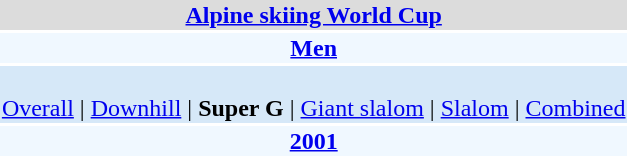<table align="right" class="toccolours" style="margin: 0 0 1em 1em;">
<tr>
<td colspan="2" align=center bgcolor=Gainsboro><strong><a href='#'>Alpine skiing World Cup</a></strong></td>
</tr>
<tr>
<td colspan="2" align=center bgcolor=AliceBlue><strong><a href='#'>Men</a></strong></td>
</tr>
<tr>
<td colspan="2" align=center bgcolor=D6E8F8><br><a href='#'>Overall</a> | 
<a href='#'>Downhill</a> | 
<strong>Super G</strong> | 
<a href='#'>Giant slalom</a> | 
<a href='#'>Slalom</a> | 
<a href='#'>Combined</a></td>
</tr>
<tr>
<td colspan="2" align=center bgcolor=AliceBlue><strong><a href='#'>2001</a></strong></td>
</tr>
</table>
